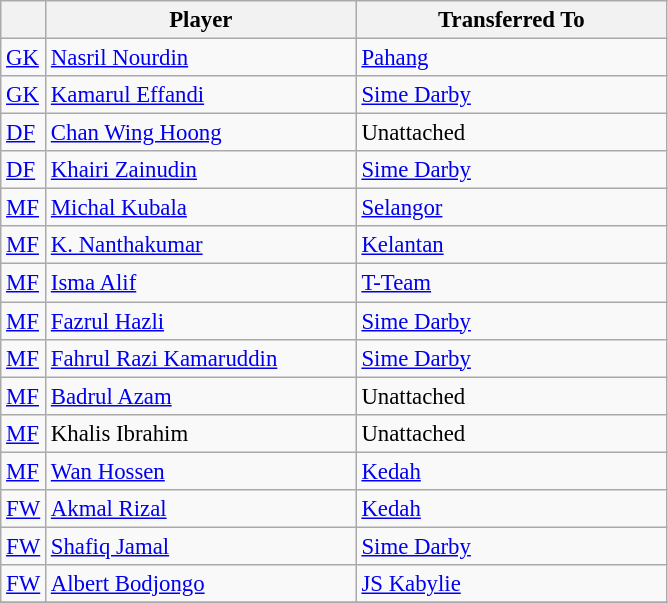<table class="wikitable plainrowheaders sortable" style="font-size:95%">
<tr>
<th></th>
<th scope="col" style="width:200px;">Player</th>
<th scope="col" style="width:200px;">Transferred To</th>
</tr>
<tr>
<td align="left"><a href='#'>GK</a></td>
<td align="left"> <a href='#'>Nasril Nourdin</a></td>
<td align="left"> <a href='#'>Pahang</a></td>
</tr>
<tr>
<td align="left"><a href='#'>GK</a></td>
<td align="left"> <a href='#'>Kamarul Effandi</a></td>
<td align="left"> <a href='#'>Sime Darby</a></td>
</tr>
<tr>
<td align="left"><a href='#'>DF</a></td>
<td align="left"> <a href='#'>Chan Wing Hoong</a></td>
<td align="left">Unattached</td>
</tr>
<tr>
<td align="left"><a href='#'>DF</a></td>
<td align="left"> <a href='#'>Khairi Zainudin</a></td>
<td align="left"> <a href='#'>Sime Darby</a></td>
</tr>
<tr>
<td align="left"><a href='#'>MF</a></td>
<td align="left"> <a href='#'>Michal Kubala</a></td>
<td align="left"> <a href='#'>Selangor</a></td>
</tr>
<tr>
<td align="left"><a href='#'>MF</a></td>
<td align="left"> <a href='#'>K. Nanthakumar</a></td>
<td align="left"> <a href='#'>Kelantan</a></td>
</tr>
<tr>
<td align="left"><a href='#'>MF</a></td>
<td align="left"> <a href='#'>Isma Alif</a></td>
<td align="left"> <a href='#'>T-Team</a></td>
</tr>
<tr>
<td align="left"><a href='#'>MF</a></td>
<td align="left"> <a href='#'>Fazrul Hazli</a></td>
<td align="left"> <a href='#'>Sime Darby</a></td>
</tr>
<tr>
<td align="left"><a href='#'>MF</a></td>
<td align="left"> <a href='#'>Fahrul Razi Kamaruddin</a></td>
<td align="left"> <a href='#'>Sime Darby</a></td>
</tr>
<tr>
<td align="left"><a href='#'>MF</a></td>
<td align="left"> <a href='#'>Badrul Azam</a></td>
<td align="left">Unattached</td>
</tr>
<tr>
<td align="left"><a href='#'>MF</a></td>
<td align="left"> Khalis Ibrahim</td>
<td align="left">Unattached</td>
</tr>
<tr>
<td align="left"><a href='#'>MF</a></td>
<td align="left"> <a href='#'>Wan Hossen</a></td>
<td align="left"> <a href='#'>Kedah</a></td>
</tr>
<tr>
<td align="left"><a href='#'>FW</a></td>
<td align="left"> <a href='#'>Akmal Rizal</a></td>
<td align="left"> <a href='#'>Kedah</a></td>
</tr>
<tr>
<td align="left"><a href='#'>FW</a></td>
<td align="left"> <a href='#'>Shafiq Jamal</a></td>
<td align="left"> <a href='#'>Sime Darby</a></td>
</tr>
<tr>
<td align="left"><a href='#'>FW</a></td>
<td align="left"> <a href='#'>Albert Bodjongo</a></td>
<td align="left"> <a href='#'>JS Kabylie</a></td>
</tr>
<tr>
</tr>
</table>
